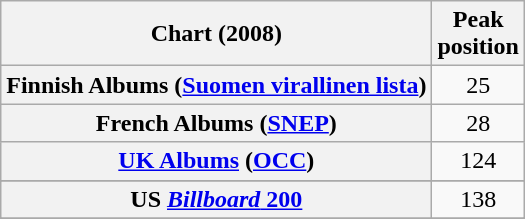<table class="wikitable sortable plainrowheaders">
<tr>
<th scope="col">Chart (2008)</th>
<th scope="col">Peak<br>position</th>
</tr>
<tr>
<th scope="row">Finnish Albums (<a href='#'>Suomen virallinen lista</a>)</th>
<td align="center">25</td>
</tr>
<tr>
<th scope="row">French Albums (<a href='#'>SNEP</a>)</th>
<td align="center">28</td>
</tr>
<tr>
<th scope="row"><a href='#'>UK Albums</a> (<a href='#'>OCC</a>)</th>
<td align="center">124</td>
</tr>
<tr>
</tr>
<tr>
<th scope="row">US <a href='#'><em>Billboard</em> 200</a></th>
<td align="center">138</td>
</tr>
<tr>
</tr>
<tr>
</tr>
</table>
